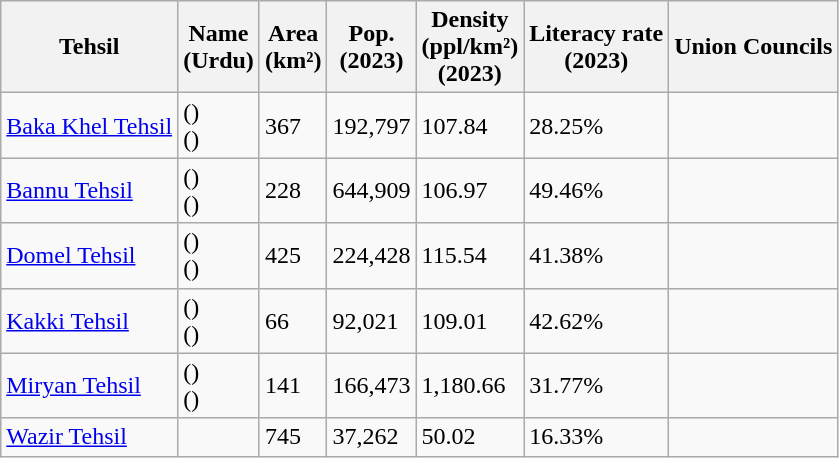<table class="wikitable sortable static-row-numbers static-row-header-hash">
<tr>
<th>Tehsil</th>
<th>Name<br>(Urdu)</th>
<th>Area<br>(km²)</th>
<th>Pop.<br>(2023)</th>
<th>Density<br>(ppl/km²)<br>(2023)</th>
<th>Literacy rate<br>(2023)</th>
<th>Union Councils</th>
</tr>
<tr>
<td><a href='#'>Baka Khel Tehsil</a></td>
<td>()<br>()</td>
<td>367</td>
<td>192,797</td>
<td>107.84</td>
<td>28.25%</td>
<td></td>
</tr>
<tr>
<td><a href='#'>Bannu Tehsil</a></td>
<td>()<br>()</td>
<td>228</td>
<td>644,909</td>
<td>106.97</td>
<td>49.46%</td>
<td></td>
</tr>
<tr>
<td><a href='#'>Domel Tehsil</a></td>
<td>()<br>()</td>
<td>425</td>
<td>224,428</td>
<td>115.54</td>
<td>41.38%</td>
<td></td>
</tr>
<tr>
<td><a href='#'>Kakki Tehsil</a></td>
<td>()<br>()</td>
<td>66</td>
<td>92,021</td>
<td>109.01</td>
<td>42.62%</td>
<td></td>
</tr>
<tr>
<td><a href='#'>Miryan Tehsil</a></td>
<td>()<br>()</td>
<td>141</td>
<td>166,473</td>
<td>1,180.66</td>
<td>31.77%</td>
<td></td>
</tr>
<tr>
<td><a href='#'>Wazir Tehsil</a></td>
<td></td>
<td>745</td>
<td>37,262</td>
<td>50.02</td>
<td>16.33%</td>
<td></td>
</tr>
</table>
